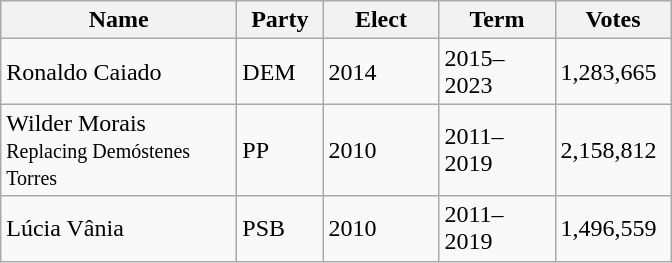<table class="wikitable sortable">
<tr>
<th style="width:150px;">Name</th>
<th style="width:50px;">Party</th>
<th style="width:70px;">Elect</th>
<th style="width:70px;">Term</th>
<th style="width:70px;">Votes</th>
</tr>
<tr>
<td>Ronaldo Caiado</td>
<td>DEM</td>
<td>2014</td>
<td>2015–2023</td>
<td>1,283,665</td>
</tr>
<tr>
<td>Wilder Morais<br><small>Replacing Demóstenes Torres</small></td>
<td>PP</td>
<td>2010</td>
<td>2011–2019</td>
<td>2,158,812</td>
</tr>
<tr>
<td>Lúcia Vânia</td>
<td>PSB</td>
<td>2010</td>
<td>2011–2019</td>
<td>1,496,559</td>
</tr>
</table>
